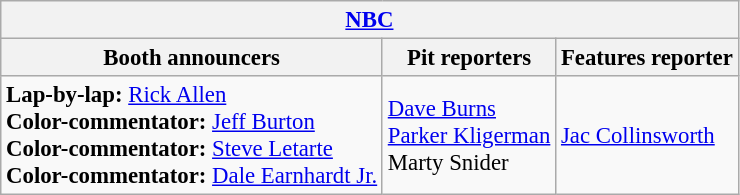<table class="wikitable" style="font-size: 95%">
<tr>
<th colspan="3"><a href='#'>NBC</a></th>
</tr>
<tr>
<th>Booth announcers</th>
<th>Pit reporters</th>
<th>Features reporter</th>
</tr>
<tr>
<td><strong>Lap-by-lap:</strong> <a href='#'>Rick Allen</a><br><strong>Color-commentator:</strong> <a href='#'>Jeff Burton</a><br><strong>Color-commentator:</strong> <a href='#'>Steve Letarte</a><br><strong>Color-commentator:</strong> <a href='#'>Dale Earnhardt Jr.</a></td>
<td><a href='#'>Dave Burns</a><br><a href='#'>Parker Kligerman</a><br>Marty Snider</td>
<td><a href='#'>Jac Collinsworth</a></td>
</tr>
</table>
